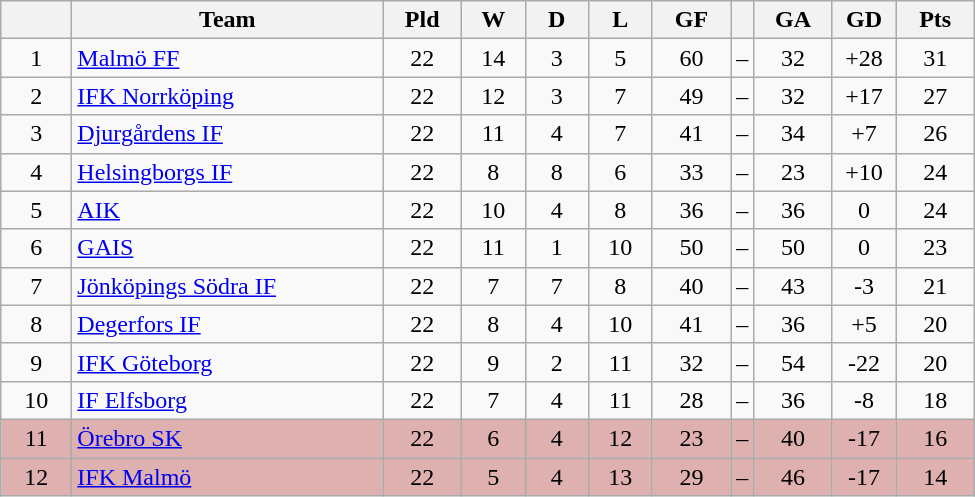<table class="wikitable" style="text-align: center;">
<tr>
<th style="width: 40px;"></th>
<th style="width: 200px;">Team</th>
<th style="width: 45px;">Pld</th>
<th style="width: 35px;">W</th>
<th style="width: 35px;">D</th>
<th style="width: 35px;">L</th>
<th style="width: 45px;">GF</th>
<th></th>
<th style="width: 45px;">GA</th>
<th style="width: 35px;">GD</th>
<th style="width: 45px;">Pts</th>
</tr>
<tr>
<td>1</td>
<td style="text-align: left;"><a href='#'>Malmö FF</a></td>
<td>22</td>
<td>14</td>
<td>3</td>
<td>5</td>
<td>60</td>
<td>–</td>
<td>32</td>
<td>+28</td>
<td>31</td>
</tr>
<tr>
<td>2</td>
<td style="text-align: left;"><a href='#'>IFK Norrköping</a></td>
<td>22</td>
<td>12</td>
<td>3</td>
<td>7</td>
<td>49</td>
<td>–</td>
<td>32</td>
<td>+17</td>
<td>27</td>
</tr>
<tr>
<td>3</td>
<td style="text-align: left;"><a href='#'>Djurgårdens IF</a></td>
<td>22</td>
<td>11</td>
<td>4</td>
<td>7</td>
<td>41</td>
<td>–</td>
<td>34</td>
<td>+7</td>
<td>26</td>
</tr>
<tr>
<td>4</td>
<td style="text-align: left;"><a href='#'>Helsingborgs IF</a></td>
<td>22</td>
<td>8</td>
<td>8</td>
<td>6</td>
<td>33</td>
<td>–</td>
<td>23</td>
<td>+10</td>
<td>24</td>
</tr>
<tr>
<td>5</td>
<td style="text-align: left;"><a href='#'>AIK</a></td>
<td>22</td>
<td>10</td>
<td>4</td>
<td>8</td>
<td>36</td>
<td>–</td>
<td>36</td>
<td>0</td>
<td>24</td>
</tr>
<tr>
<td>6</td>
<td style="text-align: left;"><a href='#'>GAIS</a></td>
<td>22</td>
<td>11</td>
<td>1</td>
<td>10</td>
<td>50</td>
<td>–</td>
<td>50</td>
<td>0</td>
<td>23</td>
</tr>
<tr>
<td>7</td>
<td style="text-align: left;"><a href='#'>Jönköpings Södra IF</a></td>
<td>22</td>
<td>7</td>
<td>7</td>
<td>8</td>
<td>40</td>
<td>–</td>
<td>43</td>
<td>-3</td>
<td>21</td>
</tr>
<tr>
<td>8</td>
<td style="text-align: left;"><a href='#'>Degerfors IF</a></td>
<td>22</td>
<td>8</td>
<td>4</td>
<td>10</td>
<td>41</td>
<td>–</td>
<td>36</td>
<td>+5</td>
<td>20</td>
</tr>
<tr>
<td>9</td>
<td style="text-align: left;"><a href='#'>IFK Göteborg</a></td>
<td>22</td>
<td>9</td>
<td>2</td>
<td>11</td>
<td>32</td>
<td>–</td>
<td>54</td>
<td>-22</td>
<td>20</td>
</tr>
<tr>
<td>10</td>
<td style="text-align: left;"><a href='#'>IF Elfsborg</a></td>
<td>22</td>
<td>7</td>
<td>4</td>
<td>11</td>
<td>28</td>
<td>–</td>
<td>36</td>
<td>-8</td>
<td>18</td>
</tr>
<tr style="background: #deb0b0">
<td>11</td>
<td style="text-align: left;"><a href='#'>Örebro SK</a></td>
<td>22</td>
<td>6</td>
<td>4</td>
<td>12</td>
<td>23</td>
<td>–</td>
<td>40</td>
<td>-17</td>
<td>16</td>
</tr>
<tr style="background: #deb0b0">
<td>12</td>
<td style="text-align: left;"><a href='#'>IFK Malmö</a></td>
<td>22</td>
<td>5</td>
<td>4</td>
<td>13</td>
<td>29</td>
<td>–</td>
<td>46</td>
<td>-17</td>
<td>14</td>
</tr>
</table>
